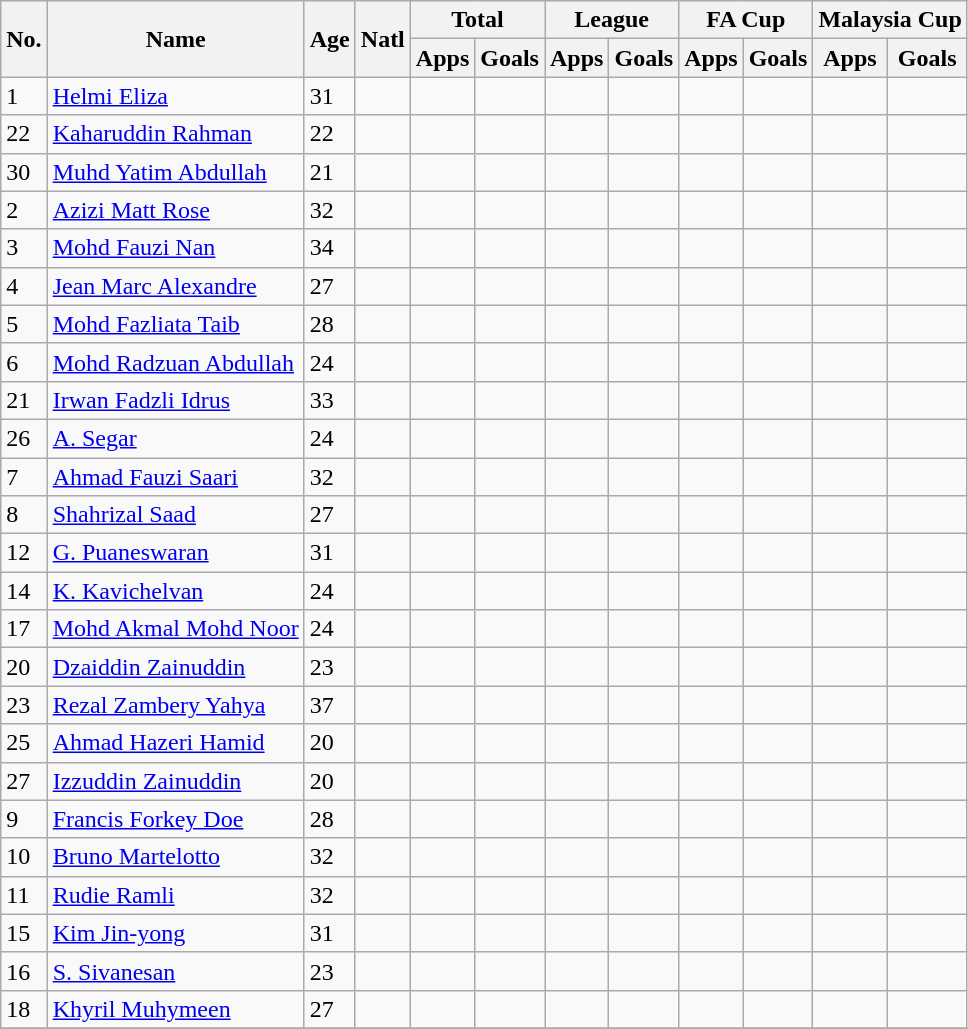<table class="wikitable sortable">
<tr>
<th rowspan="2">No.</th>
<th rowspan="2">Name</th>
<th rowspan="2">Age</th>
<th rowspan="2">Natl</th>
<th colspan="2">Total</th>
<th colspan="2">League</th>
<th colspan="2">FA Cup</th>
<th colspan="2">Malaysia Cup</th>
</tr>
<tr>
<th>Apps</th>
<th>Goals</th>
<th>Apps</th>
<th>Goals</th>
<th>Apps</th>
<th>Goals</th>
<th>Apps</th>
<th>Goals</th>
</tr>
<tr>
<td>1</td>
<td><a href='#'>Helmi Eliza</a></td>
<td>31</td>
<td></td>
<td></td>
<td></td>
<td></td>
<td></td>
<td></td>
<td></td>
<td></td>
<td></td>
</tr>
<tr>
<td>22</td>
<td><a href='#'>Kaharuddin Rahman</a></td>
<td>22</td>
<td></td>
<td></td>
<td></td>
<td></td>
<td></td>
<td></td>
<td></td>
<td></td>
<td></td>
</tr>
<tr>
<td>30</td>
<td><a href='#'>Muhd Yatim Abdullah</a></td>
<td>21</td>
<td></td>
<td></td>
<td></td>
<td></td>
<td></td>
<td></td>
<td></td>
<td></td>
<td></td>
</tr>
<tr>
<td>2</td>
<td><a href='#'>Azizi Matt Rose</a></td>
<td>32</td>
<td></td>
<td></td>
<td></td>
<td></td>
<td></td>
<td></td>
<td></td>
<td></td>
<td></td>
</tr>
<tr>
<td>3</td>
<td><a href='#'>Mohd Fauzi Nan</a></td>
<td>34</td>
<td></td>
<td></td>
<td></td>
<td></td>
<td></td>
<td></td>
<td></td>
<td></td>
<td></td>
</tr>
<tr>
<td>4</td>
<td><a href='#'>Jean Marc Alexandre</a></td>
<td>27</td>
<td></td>
<td></td>
<td></td>
<td></td>
<td></td>
<td></td>
<td></td>
<td></td>
<td></td>
</tr>
<tr>
<td>5</td>
<td><a href='#'>Mohd Fazliata Taib</a></td>
<td>28</td>
<td></td>
<td></td>
<td></td>
<td></td>
<td></td>
<td></td>
<td></td>
<td></td>
<td></td>
</tr>
<tr>
<td>6</td>
<td><a href='#'>Mohd Radzuan Abdullah</a></td>
<td>24</td>
<td></td>
<td></td>
<td></td>
<td></td>
<td></td>
<td></td>
<td></td>
<td></td>
<td></td>
</tr>
<tr>
<td>21</td>
<td><a href='#'>Irwan Fadzli Idrus</a></td>
<td>33</td>
<td></td>
<td></td>
<td></td>
<td></td>
<td></td>
<td></td>
<td></td>
<td></td>
<td></td>
</tr>
<tr>
<td>26</td>
<td><a href='#'>A. Segar</a></td>
<td>24</td>
<td></td>
<td></td>
<td></td>
<td></td>
<td></td>
<td></td>
<td></td>
<td></td>
<td></td>
</tr>
<tr>
<td>7</td>
<td><a href='#'>Ahmad Fauzi Saari</a></td>
<td>32</td>
<td></td>
<td></td>
<td></td>
<td></td>
<td></td>
<td></td>
<td></td>
<td></td>
<td></td>
</tr>
<tr>
<td>8</td>
<td><a href='#'>Shahrizal Saad</a></td>
<td>27</td>
<td></td>
<td></td>
<td></td>
<td></td>
<td></td>
<td></td>
<td></td>
<td></td>
<td></td>
</tr>
<tr>
<td>12</td>
<td><a href='#'>G. Puaneswaran</a></td>
<td>31</td>
<td></td>
<td></td>
<td></td>
<td></td>
<td></td>
<td></td>
<td></td>
<td></td>
<td></td>
</tr>
<tr>
<td>14</td>
<td><a href='#'>K. Kavichelvan</a></td>
<td>24</td>
<td></td>
<td></td>
<td></td>
<td></td>
<td></td>
<td></td>
<td></td>
<td></td>
<td></td>
</tr>
<tr>
<td>17</td>
<td><a href='#'>Mohd Akmal Mohd Noor</a></td>
<td>24</td>
<td></td>
<td></td>
<td></td>
<td></td>
<td></td>
<td></td>
<td></td>
<td></td>
<td></td>
</tr>
<tr>
<td>20</td>
<td><a href='#'>Dzaiddin Zainuddin</a></td>
<td>23</td>
<td></td>
<td></td>
<td></td>
<td></td>
<td></td>
<td></td>
<td></td>
<td></td>
<td></td>
</tr>
<tr>
<td>23</td>
<td><a href='#'>Rezal Zambery Yahya</a></td>
<td>37</td>
<td></td>
<td></td>
<td></td>
<td></td>
<td></td>
<td></td>
<td></td>
<td></td>
<td></td>
</tr>
<tr>
<td>25</td>
<td><a href='#'>Ahmad Hazeri Hamid</a></td>
<td>20</td>
<td></td>
<td></td>
<td></td>
<td></td>
<td></td>
<td></td>
<td></td>
<td></td>
<td></td>
</tr>
<tr>
<td>27</td>
<td><a href='#'>Izzuddin Zainuddin</a></td>
<td>20</td>
<td></td>
<td></td>
<td></td>
<td></td>
<td></td>
<td></td>
<td></td>
<td></td>
<td></td>
</tr>
<tr>
<td>9</td>
<td><a href='#'>Francis Forkey Doe</a></td>
<td>28</td>
<td></td>
<td></td>
<td></td>
<td></td>
<td></td>
<td></td>
<td></td>
<td></td>
<td></td>
</tr>
<tr>
<td>10</td>
<td><a href='#'>Bruno Martelotto</a></td>
<td>32</td>
<td></td>
<td></td>
<td></td>
<td></td>
<td></td>
<td></td>
<td></td>
<td></td>
<td></td>
</tr>
<tr>
<td>11</td>
<td><a href='#'>Rudie Ramli</a></td>
<td>32</td>
<td></td>
<td></td>
<td></td>
<td></td>
<td></td>
<td></td>
<td></td>
<td></td>
<td></td>
</tr>
<tr>
<td>15</td>
<td><a href='#'>Kim Jin-yong</a></td>
<td>31</td>
<td></td>
<td></td>
<td></td>
<td></td>
<td></td>
<td></td>
<td></td>
<td></td>
<td></td>
</tr>
<tr>
<td>16</td>
<td><a href='#'>S. Sivanesan</a></td>
<td>23</td>
<td></td>
<td></td>
<td></td>
<td></td>
<td></td>
<td></td>
<td></td>
<td></td>
<td></td>
</tr>
<tr>
<td>18</td>
<td><a href='#'>Khyril Muhymeen</a></td>
<td>27</td>
<td></td>
<td></td>
<td></td>
<td></td>
<td></td>
<td></td>
<td></td>
<td></td>
<td></td>
</tr>
<tr>
</tr>
</table>
